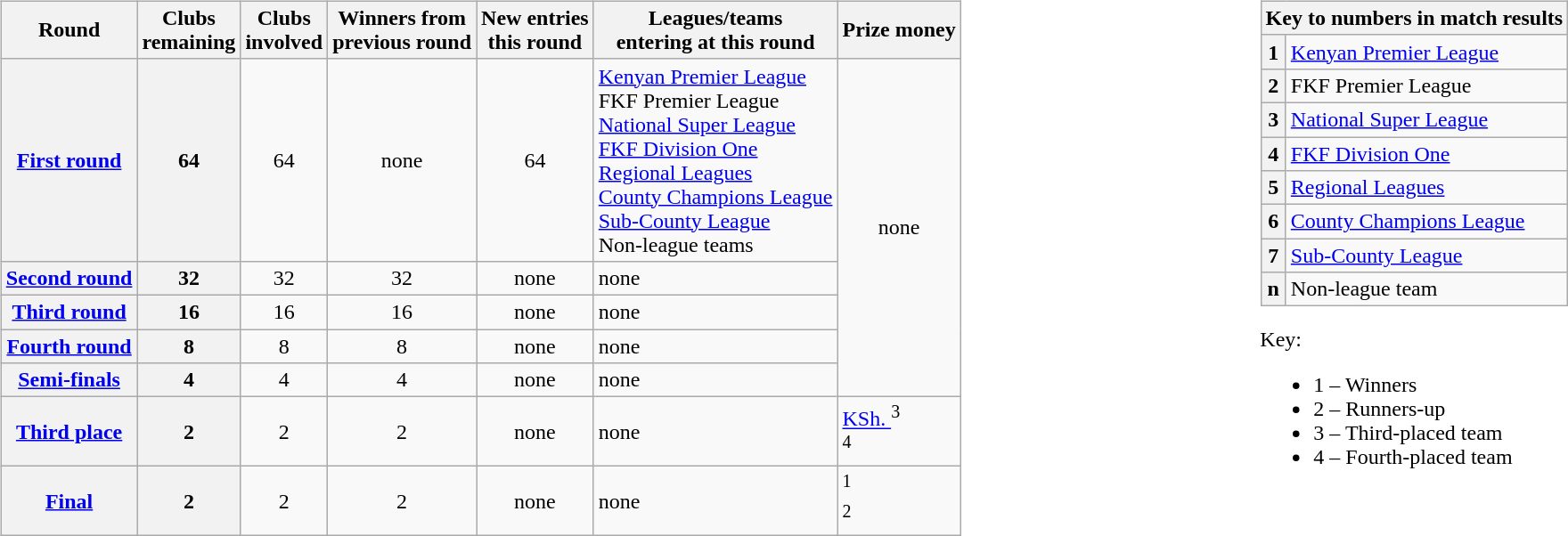<table style="width: 100%;">
<tr>
<td><br><table class="wikitable">
<tr>
<th scope="row">Round</th>
<th>Clubs<br>remaining</th>
<th scope="row">Clubs<br>involved</th>
<th scope="row">Winners from<br>previous round</th>
<th scope="row">New entries<br>this round</th>
<th scope="row">Leagues/teams<br>entering at this round</th>
<th scope="row">Prize money</th>
</tr>
<tr>
<th scope="row"><a href='#'>First round</a></th>
<th style="text-align:center;">64</th>
<td style="text-align:center;">64</td>
<td style="text-align:center;">none</td>
<td style="text-align:center;">64</td>
<td><a href='#'>Kenyan Premier League</a><br>FKF Premier League<br><a href='#'>National Super League</a><br><a href='#'>FKF Division One</a><br><a href='#'>Regional Leagues</a><br><a href='#'>County Champions League</a><br><a href='#'>Sub-County League</a><br>Non-league teams</td>
<td rowspan="5" style="text-align:center;">none</td>
</tr>
<tr>
<th scope="row"><a href='#'>Second round</a></th>
<th style="text-align:center;">32</th>
<td style="text-align:center;">32</td>
<td style="text-align:center;">32</td>
<td style="text-align:center;">none</td>
<td>none</td>
</tr>
<tr>
<th scope="row"><a href='#'>Third round</a></th>
<th style="text-align:center;">16</th>
<td style="text-align:center;">16</td>
<td style="text-align:center;">16</td>
<td style="text-align:center;">none</td>
<td>none</td>
</tr>
<tr>
<th scope="row"><a href='#'>Fourth round</a></th>
<th style="text-align:center;">8</th>
<td style="text-align:center;">8</td>
<td style="text-align:center;">8</td>
<td style="text-align:center;">none</td>
<td>none</td>
</tr>
<tr>
<th scope="row"><a href='#'>Semi-finals</a></th>
<th style="text-align:center;">4</th>
<td style="text-align:center;">4</td>
<td style="text-align:center;">4</td>
<td style="text-align:center;">none</td>
<td>none</td>
</tr>
<tr>
<th scope="row"><a href='#'>Third place</a></th>
<th style="text-align:center;">2</th>
<td style="text-align:center;">2</td>
<td style="text-align:center;">2</td>
<td style="text-align:center;">none</td>
<td>none</td>
<td><a href='#'>KSh. </a><sup>3</sup><br><sup>4</sup></td>
</tr>
<tr>
<th scope="row"><a href='#'>Final</a></th>
<th style="text-align:center;">2</th>
<td style="text-align:center;">2</td>
<td style="text-align:center;">2</td>
<td style="text-align:center;">none</td>
<td>none</td>
<td><sup>1</sup><br><sup>2</sup></td>
</tr>
</table>
</td>
<td valign="top"><br><table class="wikitable">
<tr>
<th colspan="2">Key to numbers in match results</th>
</tr>
<tr>
<th>1</th>
<td><a href='#'>Kenyan Premier League</a></td>
</tr>
<tr>
<th>2</th>
<td>FKF Premier League</td>
</tr>
<tr>
<th>3</th>
<td><a href='#'>National Super League</a></td>
</tr>
<tr>
<th>4</th>
<td><a href='#'>FKF Division One</a></td>
</tr>
<tr>
<th>5</th>
<td><a href='#'>Regional Leagues</a></td>
</tr>
<tr>
<th>6</th>
<td><a href='#'>County Champions League</a></td>
</tr>
<tr>
<th>7</th>
<td><a href='#'>Sub-County League</a></td>
</tr>
<tr>
<th>n</th>
<td>Non-league team</td>
</tr>
</table>
Key:<ul><li>1 – Winners</li><li>2 – Runners-up</li><li>3 – Third-placed team</li><li>4 – Fourth-placed team</li></ul></td>
</tr>
</table>
